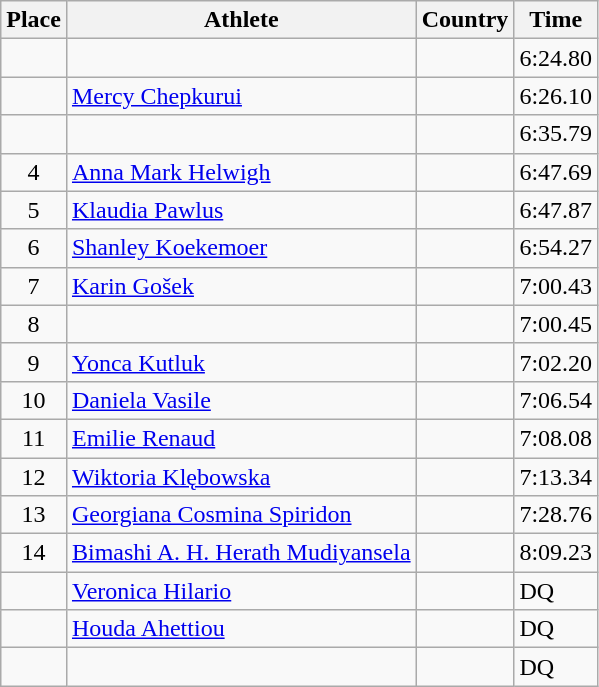<table class="wikitable">
<tr>
<th>Place</th>
<th>Athlete</th>
<th>Country</th>
<th>Time</th>
</tr>
<tr>
<td align=center></td>
<td></td>
<td></td>
<td>6:24.80</td>
</tr>
<tr>
<td align=center></td>
<td><a href='#'>Mercy Chepkurui</a></td>
<td></td>
<td>6:26.10</td>
</tr>
<tr>
<td align=center></td>
<td></td>
<td></td>
<td>6:35.79</td>
</tr>
<tr>
<td align=center>4</td>
<td><a href='#'>Anna Mark Helwigh</a></td>
<td></td>
<td>6:47.69</td>
</tr>
<tr>
<td align=center>5</td>
<td><a href='#'>Klaudia Pawlus</a></td>
<td></td>
<td>6:47.87</td>
</tr>
<tr>
<td align=center>6</td>
<td><a href='#'>Shanley Koekemoer</a></td>
<td></td>
<td>6:54.27</td>
</tr>
<tr>
<td align=center>7</td>
<td><a href='#'>Karin Gošek</a></td>
<td></td>
<td>7:00.43</td>
</tr>
<tr>
<td align=center>8</td>
<td></td>
<td></td>
<td>7:00.45</td>
</tr>
<tr>
<td align=center>9</td>
<td><a href='#'>Yonca Kutluk</a></td>
<td></td>
<td>7:02.20</td>
</tr>
<tr>
<td align=center>10</td>
<td><a href='#'>Daniela Vasile</a></td>
<td></td>
<td>7:06.54</td>
</tr>
<tr>
<td align=center>11</td>
<td><a href='#'>Emilie Renaud</a></td>
<td></td>
<td>7:08.08</td>
</tr>
<tr>
<td align=center>12</td>
<td><a href='#'>Wiktoria Klębowska</a></td>
<td></td>
<td>7:13.34</td>
</tr>
<tr>
<td align=center>13</td>
<td><a href='#'>Georgiana Cosmina Spiridon</a></td>
<td></td>
<td>7:28.76</td>
</tr>
<tr>
<td align=center>14</td>
<td><a href='#'>Bimashi A. H. Herath Mudiyansela</a></td>
<td></td>
<td>8:09.23</td>
</tr>
<tr>
<td align=center></td>
<td><a href='#'>Veronica Hilario</a></td>
<td></td>
<td>DQ</td>
</tr>
<tr>
<td align=center></td>
<td><a href='#'>Houda Ahettiou</a></td>
<td></td>
<td>DQ</td>
</tr>
<tr>
<td align=center></td>
<td></td>
<td></td>
<td>DQ</td>
</tr>
</table>
